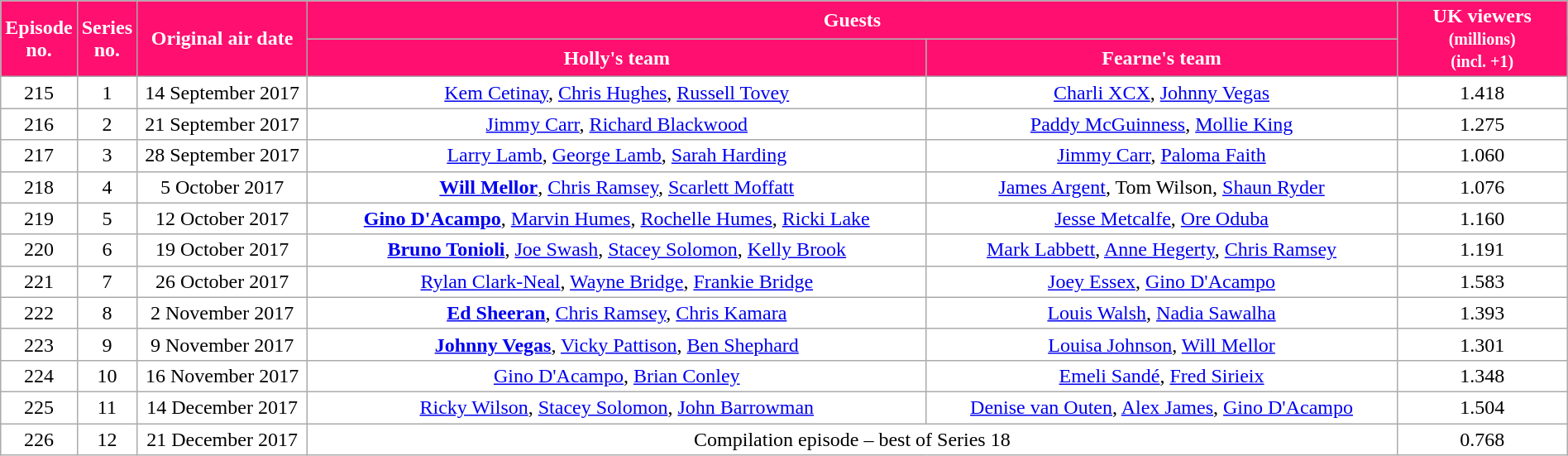<table class="wikitable" style="width:100%; background:#fff; text-align:center;">
<tr style="color:White" #008000;>
<th rowspan="2" style="background:#ff0f6f; width:20px;">Episode<br>no.</th>
<th rowspan="2" style="background:#ff0f6f; width:20px;">Series<br>no.</th>
<th rowspan="2" style="background:#ff0f6f; width:130px;">Original air date</th>
<th colspan="2" style="background:#ff0f6f;">Guests</th>
<th rowspan="2" style="background:#ff0f6f; width:130px;">UK viewers <small>(millions)</small><br><small>(incl. +1)</small></th>
</tr>
<tr style="color:White">
<th style="background:#ff0f6f;">Holly's team</th>
<th style="background:#ff0f6f;">Fearne's team</th>
</tr>
<tr>
<td>215</td>
<td>1</td>
<td>14 September 2017</td>
<td><a href='#'>Kem Cetinay</a>, <a href='#'>Chris Hughes</a>, <a href='#'>Russell Tovey</a></td>
<td><a href='#'>Charli XCX</a>, <a href='#'>Johnny Vegas</a></td>
<td>1.418</td>
</tr>
<tr>
<td>216</td>
<td>2</td>
<td>21 September 2017</td>
<td><a href='#'>Jimmy Carr</a>, <a href='#'>Richard Blackwood</a></td>
<td><a href='#'>Paddy McGuinness</a>, <a href='#'>Mollie King</a></td>
<td>1.275</td>
</tr>
<tr>
<td>217</td>
<td>3</td>
<td>28 September 2017</td>
<td><a href='#'>Larry Lamb</a>, <a href='#'>George Lamb</a>, <a href='#'>Sarah Harding</a></td>
<td><a href='#'>Jimmy Carr</a>, <a href='#'>Paloma Faith</a></td>
<td>1.060</td>
</tr>
<tr>
<td>218</td>
<td>4</td>
<td>5 October 2017</td>
<td><strong><a href='#'>Will Mellor</a></strong>, <a href='#'>Chris Ramsey</a>, <a href='#'>Scarlett Moffatt</a></td>
<td><a href='#'>James Argent</a>, Tom Wilson, <a href='#'>Shaun Ryder</a></td>
<td>1.076</td>
</tr>
<tr>
<td>219</td>
<td>5</td>
<td>12 October 2017</td>
<td><strong><a href='#'>Gino D'Acampo</a></strong>, <a href='#'>Marvin Humes</a>, <a href='#'>Rochelle Humes</a>, <a href='#'>Ricki Lake</a></td>
<td><a href='#'>Jesse Metcalfe</a>, <a href='#'>Ore Oduba</a></td>
<td>1.160</td>
</tr>
<tr>
<td>220</td>
<td>6</td>
<td>19 October 2017</td>
<td><strong><a href='#'>Bruno Tonioli</a></strong>, <a href='#'>Joe Swash</a>, <a href='#'>Stacey Solomon</a>, <a href='#'>Kelly Brook</a></td>
<td><a href='#'>Mark Labbett</a>, <a href='#'>Anne Hegerty</a>, <a href='#'>Chris Ramsey</a></td>
<td>1.191</td>
</tr>
<tr>
<td>221</td>
<td>7</td>
<td>26 October 2017</td>
<td><a href='#'>Rylan Clark-Neal</a>, <a href='#'>Wayne Bridge</a>, <a href='#'>Frankie Bridge</a></td>
<td><a href='#'>Joey Essex</a>, <a href='#'>Gino D'Acampo</a></td>
<td>1.583</td>
</tr>
<tr>
<td>222</td>
<td>8</td>
<td>2 November 2017</td>
<td><strong><a href='#'>Ed Sheeran</a></strong>, <a href='#'>Chris Ramsey</a>, <a href='#'>Chris Kamara</a></td>
<td><a href='#'>Louis Walsh</a>, <a href='#'>Nadia Sawalha</a></td>
<td>1.393</td>
</tr>
<tr>
<td>223</td>
<td>9</td>
<td>9 November 2017</td>
<td><strong><a href='#'>Johnny Vegas</a></strong>, <a href='#'>Vicky Pattison</a>, <a href='#'>Ben Shephard</a></td>
<td><a href='#'>Louisa Johnson</a>, <a href='#'>Will Mellor</a></td>
<td>1.301</td>
</tr>
<tr>
<td>224</td>
<td>10</td>
<td>16 November 2017</td>
<td><a href='#'>Gino D'Acampo</a>, <a href='#'>Brian Conley</a></td>
<td><a href='#'>Emeli Sandé</a>, <a href='#'>Fred Sirieix</a></td>
<td>1.348</td>
</tr>
<tr>
<td>225</td>
<td>11</td>
<td>14 December 2017</td>
<td><a href='#'>Ricky Wilson</a>, <a href='#'>Stacey Solomon</a>, <a href='#'>John Barrowman</a></td>
<td><a href='#'>Denise van Outen</a>, <a href='#'>Alex James</a>, <a href='#'>Gino D'Acampo</a></td>
<td>1.504</td>
</tr>
<tr>
<td>226</td>
<td>12</td>
<td>21 December 2017</td>
<td colspan="2">Compilation episode – best of Series 18</td>
<td>0.768</td>
</tr>
</table>
